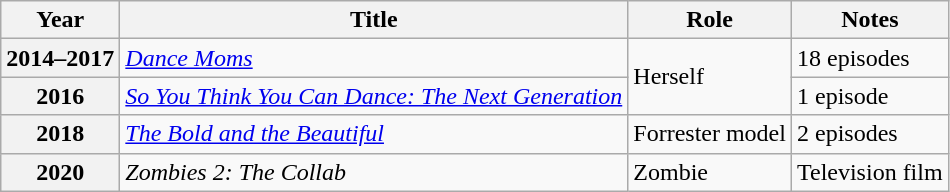<table class="wikitable plainrowheaders sortable">
<tr>
<th scope="col">Year</th>
<th scope="col">Title</th>
<th scope="col">Role</th>
<th class="unsortable">Notes</th>
</tr>
<tr>
<th scope="row">2014–2017</th>
<td><em><a href='#'>Dance Moms</a></em></td>
<td rowspan="2">Herself</td>
<td>18 episodes</td>
</tr>
<tr>
<th scope="row">2016</th>
<td><em><a href='#'>So You Think You Can Dance: The Next Generation</a></em></td>
<td>1 episode</td>
</tr>
<tr>
<th scope="row">2018</th>
<td><em><a href='#'>The Bold and the Beautiful</a></em></td>
<td>Forrester model</td>
<td>2 episodes</td>
</tr>
<tr>
<th scope="row">2020</th>
<td><em>Zombies 2: The Collab</em></td>
<td>Zombie</td>
<td>Television film</td>
</tr>
</table>
